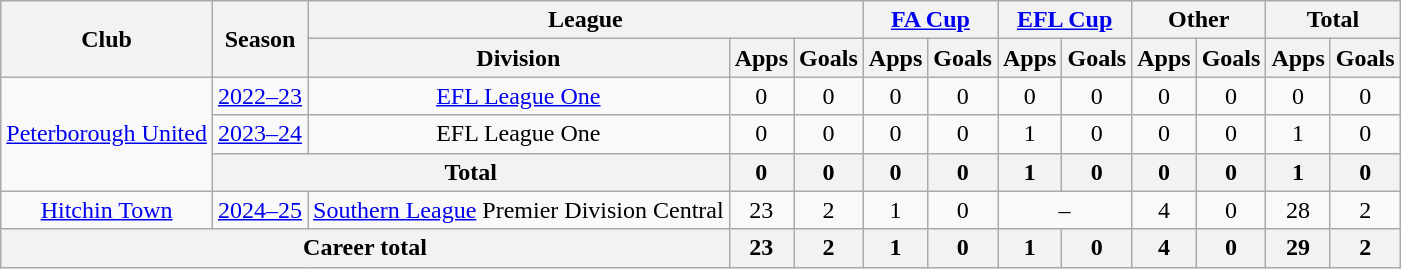<table class="wikitable" style="text-align:center;">
<tr>
<th rowspan="2">Club</th>
<th rowspan="2">Season</th>
<th colspan="3">League</th>
<th colspan="2"><a href='#'>FA Cup</a></th>
<th colspan="2"><a href='#'>EFL Cup</a></th>
<th colspan="2">Other</th>
<th colspan="2">Total</th>
</tr>
<tr>
<th>Division</th>
<th>Apps</th>
<th>Goals</th>
<th>Apps</th>
<th>Goals</th>
<th>Apps</th>
<th>Goals</th>
<th>Apps</th>
<th>Goals</th>
<th>Apps</th>
<th>Goals</th>
</tr>
<tr>
<td rowspan=3><a href='#'>Peterborough United</a></td>
<td><a href='#'>2022–23</a></td>
<td><a href='#'>EFL League One</a></td>
<td>0</td>
<td>0</td>
<td>0</td>
<td>0</td>
<td>0</td>
<td>0</td>
<td>0</td>
<td>0</td>
<td>0</td>
<td>0</td>
</tr>
<tr>
<td><a href='#'>2023–24</a></td>
<td>EFL League One</td>
<td>0</td>
<td>0</td>
<td>0</td>
<td>0</td>
<td>1</td>
<td>0</td>
<td>0</td>
<td>0</td>
<td>1</td>
<td>0</td>
</tr>
<tr>
<th colspan="2">Total</th>
<th>0</th>
<th>0</th>
<th>0</th>
<th>0</th>
<th>1</th>
<th>0</th>
<th>0</th>
<th>0</th>
<th>1</th>
<th>0</th>
</tr>
<tr>
<td><a href='#'>Hitchin Town</a></td>
<td><a href='#'>2024–25</a></td>
<td><a href='#'>Southern League</a> Premier Division Central</td>
<td>23</td>
<td>2</td>
<td>1</td>
<td>0</td>
<td colspan="2">–</td>
<td>4</td>
<td>0</td>
<td>28</td>
<td>2</td>
</tr>
<tr>
<th colspan="3">Career total</th>
<th>23</th>
<th>2</th>
<th>1</th>
<th>0</th>
<th>1</th>
<th>0</th>
<th>4</th>
<th>0</th>
<th>29</th>
<th>2</th>
</tr>
</table>
